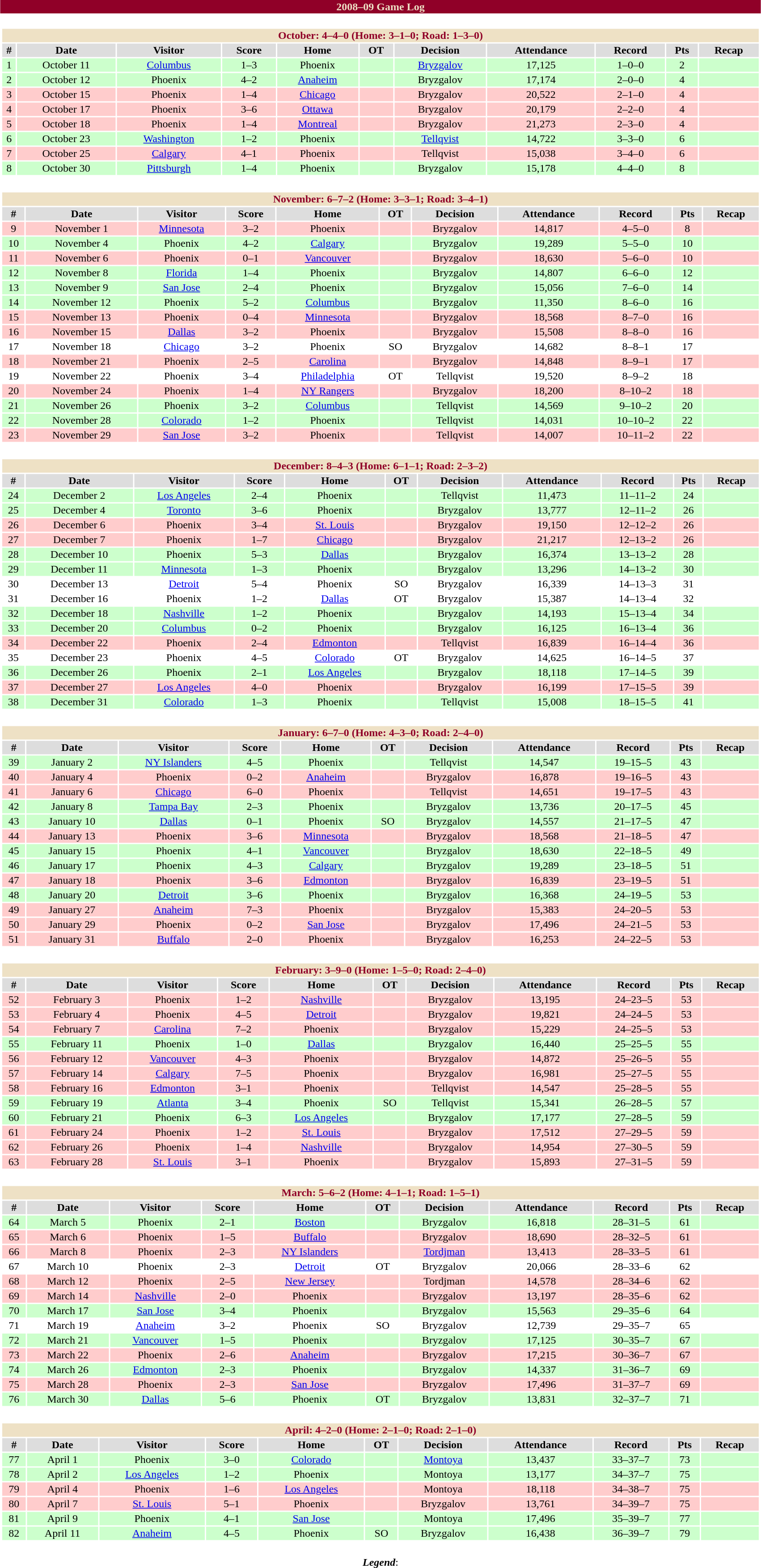<table class="toccolours" width=90% style="clear:both; margin:1.5em auto; text-align:center;">
<tr>
<th colspan=11 style="background:#900028; color:#EEE1C5;">2008–09 Game Log</th>
</tr>
<tr>
<td colspan=11><br><table class="toccolours collapsible collapsed" width=100%>
<tr>
<th colspan=11 style="background:#EEE1C5; color:#900028;">October: 4–4–0 (Home: 3–1–0; Road: 1–3–0)</th>
</tr>
<tr align="center" bgcolor="#dddddd">
<td><strong>#</strong></td>
<td><strong>Date</strong></td>
<td><strong>Visitor</strong></td>
<td><strong>Score</strong></td>
<td><strong>Home</strong></td>
<td><strong>OT</strong></td>
<td><strong>Decision</strong></td>
<td><strong>Attendance</strong></td>
<td><strong>Record</strong></td>
<td><strong>Pts</strong></td>
<td><strong>Recap</strong></td>
</tr>
<tr align="center" bgcolor="#ccffcc">
<td>1</td>
<td>October 11</td>
<td><a href='#'>Columbus</a></td>
<td>1–3</td>
<td>Phoenix</td>
<td></td>
<td><a href='#'>Bryzgalov</a></td>
<td>17,125</td>
<td>1–0–0</td>
<td>2</td>
<td></td>
</tr>
<tr align="center" bgcolor="#ccffcc">
<td>2</td>
<td>October 12</td>
<td>Phoenix</td>
<td>4–2</td>
<td><a href='#'>Anaheim</a></td>
<td></td>
<td>Bryzgalov</td>
<td>17,174</td>
<td>2–0–0</td>
<td>4</td>
<td></td>
</tr>
<tr align="center" bgcolor="#ffcccc">
<td>3</td>
<td>October 15</td>
<td>Phoenix</td>
<td>1–4</td>
<td><a href='#'>Chicago</a></td>
<td></td>
<td>Bryzgalov</td>
<td>20,522</td>
<td>2–1–0</td>
<td>4</td>
<td></td>
</tr>
<tr align="center" bgcolor="#ffcccc">
<td>4</td>
<td>October 17</td>
<td>Phoenix</td>
<td>3–6</td>
<td><a href='#'>Ottawa</a></td>
<td></td>
<td>Bryzgalov</td>
<td>20,179</td>
<td>2–2–0</td>
<td>4</td>
<td></td>
</tr>
<tr align="center" bgcolor="#ffcccc">
<td>5</td>
<td>October 18</td>
<td>Phoenix</td>
<td>1–4</td>
<td><a href='#'>Montreal</a></td>
<td></td>
<td>Bryzgalov</td>
<td>21,273</td>
<td>2–3–0</td>
<td>4</td>
<td></td>
</tr>
<tr align="center" bgcolor="#ccffcc">
<td>6</td>
<td>October 23</td>
<td><a href='#'>Washington</a></td>
<td>1–2</td>
<td>Phoenix</td>
<td></td>
<td><a href='#'>Tellqvist</a></td>
<td>14,722</td>
<td>3–3–0</td>
<td>6</td>
<td></td>
</tr>
<tr align="center" bgcolor="#ffcccc">
<td>7</td>
<td>October 25</td>
<td><a href='#'>Calgary</a></td>
<td>4–1</td>
<td>Phoenix</td>
<td></td>
<td>Tellqvist</td>
<td>15,038</td>
<td>3–4–0</td>
<td>6</td>
<td></td>
</tr>
<tr align="center" bgcolor="#ccffcc">
<td>8</td>
<td>October 30</td>
<td><a href='#'>Pittsburgh</a></td>
<td>1–4</td>
<td>Phoenix</td>
<td></td>
<td>Bryzgalov</td>
<td>15,178</td>
<td>4–4–0</td>
<td>8</td>
<td></td>
</tr>
</table>
</td>
</tr>
<tr>
<td colspan=11><br><table class="toccolours collapsible collapsed" width=100%>
<tr>
<th colspan=11 style="background:#EEE1C5; color:#900028;">November: 6–7–2 (Home: 3–3–1; Road: 3–4–1)</th>
</tr>
<tr align="center" bgcolor="#dddddd">
<td><strong>#</strong></td>
<td><strong>Date</strong></td>
<td><strong>Visitor</strong></td>
<td><strong>Score</strong></td>
<td><strong>Home</strong></td>
<td><strong>OT</strong></td>
<td><strong>Decision</strong></td>
<td><strong>Attendance</strong></td>
<td><strong>Record</strong></td>
<td><strong>Pts</strong></td>
<td><strong>Recap</strong></td>
</tr>
<tr align="center" bgcolor="#ffcccc">
<td>9</td>
<td>November 1</td>
<td><a href='#'>Minnesota</a></td>
<td>3–2</td>
<td>Phoenix</td>
<td></td>
<td>Bryzgalov</td>
<td>14,817</td>
<td>4–5–0</td>
<td>8</td>
<td></td>
</tr>
<tr align="center" bgcolor="#ccffcc">
<td>10</td>
<td>November 4</td>
<td>Phoenix</td>
<td>4–2</td>
<td><a href='#'>Calgary</a></td>
<td></td>
<td>Bryzgalov</td>
<td>19,289</td>
<td>5–5–0</td>
<td>10</td>
<td></td>
</tr>
<tr align="center" bgcolor="#ffcccc">
<td>11</td>
<td>November 6</td>
<td>Phoenix</td>
<td>0–1</td>
<td><a href='#'>Vancouver</a></td>
<td></td>
<td>Bryzgalov</td>
<td>18,630</td>
<td>5–6–0</td>
<td>10</td>
<td></td>
</tr>
<tr align="center" bgcolor="#ccffcc">
<td>12</td>
<td>November 8</td>
<td><a href='#'>Florida</a></td>
<td>1–4</td>
<td>Phoenix</td>
<td></td>
<td>Bryzgalov</td>
<td>14,807</td>
<td>6–6–0</td>
<td>12</td>
<td></td>
</tr>
<tr align="center" bgcolor="#ccffcc">
<td>13</td>
<td>November 9</td>
<td><a href='#'>San Jose</a></td>
<td>2–4</td>
<td>Phoenix</td>
<td></td>
<td>Bryzgalov</td>
<td>15,056</td>
<td>7–6–0</td>
<td>14</td>
<td></td>
</tr>
<tr align="center" bgcolor="#ccffcc">
<td>14</td>
<td>November 12</td>
<td>Phoenix</td>
<td>5–2</td>
<td><a href='#'>Columbus</a></td>
<td></td>
<td>Bryzgalov</td>
<td>11,350</td>
<td>8–6–0</td>
<td>16</td>
<td></td>
</tr>
<tr align="center" bgcolor="#ffcccc">
<td>15</td>
<td>November 13</td>
<td>Phoenix</td>
<td>0–4</td>
<td><a href='#'>Minnesota</a></td>
<td></td>
<td>Bryzgalov</td>
<td>18,568</td>
<td>8–7–0</td>
<td>16</td>
<td></td>
</tr>
<tr align="center" bgcolor="#ffcccc">
<td>16</td>
<td>November 15</td>
<td><a href='#'>Dallas</a></td>
<td>3–2</td>
<td>Phoenix</td>
<td></td>
<td>Bryzgalov</td>
<td>15,508</td>
<td>8–8–0</td>
<td>16</td>
<td></td>
</tr>
<tr align="center" bgcolor="#ffffff">
<td>17</td>
<td>November 18</td>
<td><a href='#'>Chicago</a></td>
<td>3–2</td>
<td>Phoenix</td>
<td>SO</td>
<td>Bryzgalov</td>
<td>14,682</td>
<td>8–8–1</td>
<td>17</td>
<td></td>
</tr>
<tr align="center" bgcolor="#ffcccc">
<td>18</td>
<td>November 21</td>
<td>Phoenix</td>
<td>2–5</td>
<td><a href='#'>Carolina</a></td>
<td></td>
<td>Bryzgalov</td>
<td>14,848</td>
<td>8–9–1</td>
<td>17</td>
<td></td>
</tr>
<tr align="center" bgcolor="#ffffff">
<td>19</td>
<td>November 22</td>
<td>Phoenix</td>
<td>3–4</td>
<td><a href='#'>Philadelphia</a></td>
<td>OT</td>
<td>Tellqvist</td>
<td>19,520</td>
<td>8–9–2</td>
<td>18</td>
<td></td>
</tr>
<tr align="center" bgcolor="#ffcccc">
<td>20</td>
<td>November 24</td>
<td>Phoenix</td>
<td>1–4</td>
<td><a href='#'>NY Rangers</a></td>
<td></td>
<td>Bryzgalov</td>
<td>18,200</td>
<td>8–10–2</td>
<td>18</td>
<td></td>
</tr>
<tr align="center" bgcolor="#ccffcc">
<td>21</td>
<td>November 26</td>
<td>Phoenix</td>
<td>3–2</td>
<td><a href='#'>Columbus</a></td>
<td></td>
<td>Tellqvist</td>
<td>14,569</td>
<td>9–10–2</td>
<td>20</td>
<td></td>
</tr>
<tr align="center" bgcolor="#ccffcc">
<td>22</td>
<td>November 28</td>
<td><a href='#'>Colorado</a></td>
<td>1–2</td>
<td>Phoenix</td>
<td></td>
<td>Tellqvist</td>
<td>14,031</td>
<td>10–10–2</td>
<td>22</td>
<td></td>
</tr>
<tr align="center" bgcolor="#ffcccc">
<td>23</td>
<td>November 29</td>
<td><a href='#'>San Jose</a></td>
<td>3–2</td>
<td>Phoenix</td>
<td></td>
<td>Tellqvist</td>
<td>14,007</td>
<td>10–11–2</td>
<td>22</td>
<td></td>
</tr>
</table>
</td>
</tr>
<tr>
<td colspan=11><br><table class="toccolours collapsible collapsed" width=100%>
<tr>
<th colspan=11 style="background:#EEE1C5; color:#900028;">December: 8–4–3 (Home: 6–1–1; Road: 2–3–2)</th>
</tr>
<tr align="center" bgcolor="#dddddd">
<td><strong>#</strong></td>
<td><strong>Date</strong></td>
<td><strong>Visitor</strong></td>
<td><strong>Score</strong></td>
<td><strong>Home</strong></td>
<td><strong>OT</strong></td>
<td><strong>Decision</strong></td>
<td><strong>Attendance</strong></td>
<td><strong>Record</strong></td>
<td><strong>Pts</strong></td>
<td><strong>Recap</strong></td>
</tr>
<tr align="center" bgcolor="#ccffcc">
<td>24</td>
<td>December 2</td>
<td><a href='#'>Los Angeles</a></td>
<td>2–4</td>
<td>Phoenix</td>
<td></td>
<td>Tellqvist</td>
<td>11,473</td>
<td>11–11–2</td>
<td>24</td>
<td></td>
</tr>
<tr align="center" bgcolor="#ccffcc">
<td>25</td>
<td>December 4</td>
<td><a href='#'>Toronto</a></td>
<td>3–6</td>
<td>Phoenix</td>
<td></td>
<td>Bryzgalov</td>
<td>13,777</td>
<td>12–11–2</td>
<td>26</td>
<td></td>
</tr>
<tr align="center" bgcolor="#ffcccc">
<td>26</td>
<td>December 6</td>
<td>Phoenix</td>
<td>3–4</td>
<td><a href='#'>St. Louis</a></td>
<td></td>
<td>Bryzgalov</td>
<td>19,150</td>
<td>12–12–2</td>
<td>26</td>
<td></td>
</tr>
<tr align="center" bgcolor="#ffcccc">
<td>27</td>
<td>December 7</td>
<td>Phoenix</td>
<td>1–7</td>
<td><a href='#'>Chicago</a></td>
<td></td>
<td>Bryzgalov</td>
<td>21,217</td>
<td>12–13–2</td>
<td>26</td>
<td></td>
</tr>
<tr align="center" bgcolor="#ccffcc">
<td>28</td>
<td>December 10</td>
<td>Phoenix</td>
<td>5–3</td>
<td><a href='#'>Dallas</a></td>
<td></td>
<td>Bryzgalov</td>
<td>16,374</td>
<td>13–13–2</td>
<td>28</td>
<td></td>
</tr>
<tr align="center" bgcolor="#ccffcc">
<td>29</td>
<td>December 11</td>
<td><a href='#'>Minnesota</a></td>
<td>1–3</td>
<td>Phoenix</td>
<td></td>
<td>Bryzgalov</td>
<td>13,296</td>
<td>14–13–2</td>
<td>30</td>
<td></td>
</tr>
<tr align="center" bgcolor="#ffffff">
<td>30</td>
<td>December 13</td>
<td><a href='#'>Detroit</a></td>
<td>5–4</td>
<td>Phoenix</td>
<td>SO</td>
<td>Bryzgalov</td>
<td>16,339</td>
<td>14–13–3</td>
<td>31</td>
<td></td>
</tr>
<tr align="center" bgcolor="#ffffff">
<td>31</td>
<td>December 16</td>
<td>Phoenix</td>
<td>1–2</td>
<td><a href='#'>Dallas</a></td>
<td>OT</td>
<td>Bryzgalov</td>
<td>15,387</td>
<td>14–13–4</td>
<td>32</td>
<td></td>
</tr>
<tr align="center" bgcolor="#ccffcc">
<td>32</td>
<td>December 18</td>
<td><a href='#'>Nashville</a></td>
<td>1–2</td>
<td>Phoenix</td>
<td></td>
<td>Bryzgalov</td>
<td>14,193</td>
<td>15–13–4</td>
<td>34</td>
<td></td>
</tr>
<tr align="center" bgcolor="#ccffcc">
<td>33</td>
<td>December 20</td>
<td><a href='#'>Columbus</a></td>
<td>0–2</td>
<td>Phoenix</td>
<td></td>
<td>Bryzgalov</td>
<td>16,125</td>
<td>16–13–4</td>
<td>36</td>
<td></td>
</tr>
<tr align="center" bgcolor="#ffcccc">
<td>34</td>
<td>December 22</td>
<td>Phoenix</td>
<td>2–4</td>
<td><a href='#'>Edmonton</a></td>
<td></td>
<td>Tellqvist</td>
<td>16,839</td>
<td>16–14–4</td>
<td>36</td>
<td></td>
</tr>
<tr align="center" bgcolor="#ffffff">
<td>35</td>
<td>December 23</td>
<td>Phoenix</td>
<td>4–5</td>
<td><a href='#'>Colorado</a></td>
<td>OT</td>
<td>Bryzgalov</td>
<td>14,625</td>
<td>16–14–5</td>
<td>37</td>
<td></td>
</tr>
<tr align="center" bgcolor="#ccffcc">
<td>36</td>
<td>December 26</td>
<td>Phoenix</td>
<td>2–1</td>
<td><a href='#'>Los Angeles</a></td>
<td></td>
<td>Bryzgalov</td>
<td>18,118</td>
<td>17–14–5</td>
<td>39</td>
<td></td>
</tr>
<tr align="center" bgcolor="#ffcccc">
<td>37</td>
<td>December 27</td>
<td><a href='#'>Los Angeles</a></td>
<td>4–0</td>
<td>Phoenix</td>
<td></td>
<td>Bryzgalov</td>
<td>16,199</td>
<td>17–15–5</td>
<td>39</td>
<td></td>
</tr>
<tr align="center" bgcolor="#ccffcc">
<td>38</td>
<td>December 31</td>
<td><a href='#'>Colorado</a></td>
<td>1–3</td>
<td>Phoenix</td>
<td></td>
<td>Tellqvist</td>
<td>15,008</td>
<td>18–15–5</td>
<td>41</td>
<td></td>
</tr>
</table>
</td>
</tr>
<tr>
<td colspan=11><br><table class="toccolours collapsible collapsed" width=100%>
<tr>
<th colspan=11 style="background:#EEE1C5; color:#900028;">January: 6–7–0 (Home: 4–3–0; Road: 2–4–0)</th>
</tr>
<tr align="center" bgcolor="#dddddd">
<td><strong>#</strong></td>
<td><strong>Date</strong></td>
<td><strong>Visitor</strong></td>
<td><strong>Score</strong></td>
<td><strong>Home</strong></td>
<td><strong>OT</strong></td>
<td><strong>Decision</strong></td>
<td><strong>Attendance</strong></td>
<td><strong>Record</strong></td>
<td><strong>Pts</strong></td>
<td><strong>Recap</strong></td>
</tr>
<tr align="center" bgcolor="#ccffcc">
<td>39</td>
<td>January 2</td>
<td><a href='#'>NY Islanders</a></td>
<td>4–5</td>
<td>Phoenix</td>
<td></td>
<td>Tellqvist</td>
<td>14,547</td>
<td>19–15–5</td>
<td>43</td>
<td></td>
</tr>
<tr align="center" bgcolor="#ffcccc">
<td>40</td>
<td>January 4</td>
<td>Phoenix</td>
<td>0–2</td>
<td><a href='#'>Anaheim</a></td>
<td></td>
<td>Bryzgalov</td>
<td>16,878</td>
<td>19–16–5</td>
<td>43</td>
<td></td>
</tr>
<tr align="center" bgcolor="#ffcccc">
<td>41</td>
<td>January 6</td>
<td><a href='#'>Chicago</a></td>
<td>6–0</td>
<td>Phoenix</td>
<td></td>
<td>Tellqvist</td>
<td>14,651</td>
<td>19–17–5</td>
<td>43</td>
<td></td>
</tr>
<tr align="center" bgcolor="#ccffcc">
<td>42</td>
<td>January 8</td>
<td><a href='#'>Tampa Bay</a></td>
<td>2–3</td>
<td>Phoenix</td>
<td></td>
<td>Bryzgalov</td>
<td>13,736</td>
<td>20–17–5</td>
<td>45</td>
<td></td>
</tr>
<tr align="center" bgcolor="#ccffcc">
<td>43</td>
<td>January 10</td>
<td><a href='#'>Dallas</a></td>
<td>0–1</td>
<td>Phoenix</td>
<td>SO</td>
<td>Bryzgalov</td>
<td>14,557</td>
<td>21–17–5</td>
<td>47</td>
<td></td>
</tr>
<tr align="center" bgcolor="#ffcccc">
<td>44</td>
<td>January 13</td>
<td>Phoenix</td>
<td>3–6</td>
<td><a href='#'>Minnesota</a></td>
<td></td>
<td>Bryzgalov</td>
<td>18,568</td>
<td>21–18–5</td>
<td>47</td>
<td></td>
</tr>
<tr align="center" bgcolor="#ccffcc">
<td>45</td>
<td>January 15</td>
<td>Phoenix</td>
<td>4–1</td>
<td><a href='#'>Vancouver</a></td>
<td></td>
<td>Bryzgalov</td>
<td>18,630</td>
<td>22–18–5</td>
<td>49</td>
<td></td>
</tr>
<tr align="center" bgcolor="#ccffcc">
<td>46</td>
<td>January 17</td>
<td>Phoenix</td>
<td>4–3</td>
<td><a href='#'>Calgary</a></td>
<td></td>
<td>Bryzgalov</td>
<td>19,289</td>
<td>23–18–5</td>
<td>51</td>
<td></td>
</tr>
<tr align="center" bgcolor="#ffcccc">
<td>47</td>
<td>January 18</td>
<td>Phoenix</td>
<td>3–6</td>
<td><a href='#'>Edmonton</a></td>
<td></td>
<td>Bryzgalov</td>
<td>16,839</td>
<td>23–19–5</td>
<td>51</td>
<td></td>
</tr>
<tr align="center" bgcolor="#ccffcc">
<td>48</td>
<td>January 20</td>
<td><a href='#'>Detroit</a></td>
<td>3–6</td>
<td>Phoenix</td>
<td></td>
<td>Bryzgalov</td>
<td>16,368</td>
<td>24–19–5</td>
<td>53</td>
<td></td>
</tr>
<tr align="center" bgcolor="#ffcccc">
<td>49</td>
<td>January 27</td>
<td><a href='#'>Anaheim</a></td>
<td>7–3</td>
<td>Phoenix</td>
<td></td>
<td>Bryzgalov</td>
<td>15,383</td>
<td>24–20–5</td>
<td>53</td>
<td></td>
</tr>
<tr align="center" bgcolor="#ffcccc">
<td>50</td>
<td>January 29</td>
<td>Phoenix</td>
<td>0–2</td>
<td><a href='#'>San Jose</a></td>
<td></td>
<td>Bryzgalov</td>
<td>17,496</td>
<td>24–21–5</td>
<td>53</td>
<td></td>
</tr>
<tr align="center" bgcolor="#ffcccc">
<td>51</td>
<td>January 31</td>
<td><a href='#'>Buffalo</a></td>
<td>2–0</td>
<td>Phoenix</td>
<td></td>
<td>Bryzgalov</td>
<td>16,253</td>
<td>24–22–5</td>
<td>53</td>
<td></td>
</tr>
</table>
</td>
</tr>
<tr>
<td colspan=11><br><table class="toccolours collapsible collapsed" width=100%>
<tr>
<th colspan=11 style="background:#EEE1C5; color:#900028;">February: 3–9–0 (Home: 1–5–0; Road: 2–4–0)</th>
</tr>
<tr align="center" bgcolor="#dddddd">
<td><strong>#</strong></td>
<td><strong>Date</strong></td>
<td><strong>Visitor</strong></td>
<td><strong>Score</strong></td>
<td><strong>Home</strong></td>
<td><strong>OT</strong></td>
<td><strong>Decision</strong></td>
<td><strong>Attendance</strong></td>
<td><strong>Record</strong></td>
<td><strong>Pts</strong></td>
<td><strong>Recap</strong></td>
</tr>
<tr align="center" bgcolor="#ffcccc">
<td>52</td>
<td>February 3</td>
<td>Phoenix</td>
<td>1–2</td>
<td><a href='#'>Nashville</a></td>
<td></td>
<td>Bryzgalov</td>
<td>13,195</td>
<td>24–23–5</td>
<td>53</td>
<td></td>
</tr>
<tr align="center" bgcolor="#ffcccc">
<td>53</td>
<td>February 4</td>
<td>Phoenix</td>
<td>4–5</td>
<td><a href='#'>Detroit</a></td>
<td></td>
<td>Bryzgalov</td>
<td>19,821</td>
<td>24–24–5</td>
<td>53</td>
<td></td>
</tr>
<tr align="center" bgcolor="#ffcccc">
<td>54</td>
<td>February 7</td>
<td><a href='#'>Carolina</a></td>
<td>7–2</td>
<td>Phoenix</td>
<td></td>
<td>Bryzgalov</td>
<td>15,229</td>
<td>24–25–5</td>
<td>53</td>
<td></td>
</tr>
<tr align="center" bgcolor="#ccffcc">
<td>55</td>
<td>February 11</td>
<td>Phoenix</td>
<td>1–0</td>
<td><a href='#'>Dallas</a></td>
<td></td>
<td>Bryzgalov</td>
<td>16,440</td>
<td>25–25–5</td>
<td>55</td>
<td></td>
</tr>
<tr align="center" bgcolor="#ffcccc">
<td>56</td>
<td>February 12</td>
<td><a href='#'>Vancouver</a></td>
<td>4–3</td>
<td>Phoenix</td>
<td></td>
<td>Bryzgalov</td>
<td>14,872</td>
<td>25–26–5</td>
<td>55</td>
<td></td>
</tr>
<tr align="center" bgcolor="#ffcccc">
<td>57</td>
<td>February 14</td>
<td><a href='#'>Calgary</a></td>
<td>7–5</td>
<td>Phoenix</td>
<td></td>
<td>Bryzgalov</td>
<td>16,981</td>
<td>25–27–5</td>
<td>55</td>
<td></td>
</tr>
<tr align="center" bgcolor="#ffcccc">
<td>58</td>
<td>February 16</td>
<td><a href='#'>Edmonton</a></td>
<td>3–1</td>
<td>Phoenix</td>
<td></td>
<td>Tellqvist</td>
<td>14,547</td>
<td>25–28–5</td>
<td>55</td>
<td></td>
</tr>
<tr align="center" bgcolor="#ccffcc">
<td>59</td>
<td>February 19</td>
<td><a href='#'>Atlanta</a></td>
<td>3–4</td>
<td>Phoenix</td>
<td>SO</td>
<td>Tellqvist</td>
<td>15,341</td>
<td>26–28–5</td>
<td>57</td>
<td></td>
</tr>
<tr align="center" bgcolor="#ccffcc">
<td>60</td>
<td>February 21</td>
<td>Phoenix</td>
<td>6–3</td>
<td><a href='#'>Los Angeles</a></td>
<td></td>
<td>Bryzgalov</td>
<td>17,177</td>
<td>27–28–5</td>
<td>59</td>
<td></td>
</tr>
<tr align="center" bgcolor="#ffcccc">
<td>61</td>
<td>February 24</td>
<td>Phoenix</td>
<td>1–2</td>
<td><a href='#'>St. Louis</a></td>
<td></td>
<td>Bryzgalov</td>
<td>17,512</td>
<td>27–29–5</td>
<td>59</td>
<td></td>
</tr>
<tr align="center" bgcolor="#ffcccc">
<td>62</td>
<td>February 26</td>
<td>Phoenix</td>
<td>1–4</td>
<td><a href='#'>Nashville</a></td>
<td></td>
<td>Bryzgalov</td>
<td>14,954</td>
<td>27–30–5</td>
<td>59</td>
<td></td>
</tr>
<tr align="center" bgcolor="#ffcccc">
<td>63</td>
<td>February 28</td>
<td><a href='#'>St. Louis</a></td>
<td>3–1</td>
<td>Phoenix</td>
<td></td>
<td>Bryzgalov</td>
<td>15,893</td>
<td>27–31–5</td>
<td>59</td>
<td></td>
</tr>
</table>
</td>
</tr>
<tr>
<td colspan=11><br><table class="toccolours collapsible collapsed" width=100%>
<tr>
<th colspan=11 style="background:#EEE1C5; color:#900028;">March: 5–6–2 (Home: 4–1–1; Road: 1–5–1)</th>
</tr>
<tr align="center" bgcolor="#dddddd">
<td><strong>#</strong></td>
<td><strong>Date</strong></td>
<td><strong>Visitor</strong></td>
<td><strong>Score</strong></td>
<td><strong>Home</strong></td>
<td><strong>OT</strong></td>
<td><strong>Decision</strong></td>
<td><strong>Attendance</strong></td>
<td><strong>Record</strong></td>
<td><strong>Pts</strong></td>
<td><strong>Recap</strong></td>
</tr>
<tr align="center" bgcolor="#ccffcc">
<td>64</td>
<td>March 5</td>
<td>Phoenix</td>
<td>2–1</td>
<td><a href='#'>Boston</a></td>
<td></td>
<td>Bryzgalov</td>
<td>16,818</td>
<td>28–31–5</td>
<td>61</td>
<td></td>
</tr>
<tr align="center" bgcolor="#ffcccc">
<td>65</td>
<td>March 6</td>
<td>Phoenix</td>
<td>1–5</td>
<td><a href='#'>Buffalo</a></td>
<td></td>
<td>Bryzgalov</td>
<td>18,690</td>
<td>28–32–5</td>
<td>61</td>
<td></td>
</tr>
<tr align="center" bgcolor="#ffcccc">
<td>66</td>
<td>March 8</td>
<td>Phoenix</td>
<td>2–3</td>
<td><a href='#'>NY Islanders</a></td>
<td></td>
<td><a href='#'>Tordjman</a></td>
<td>13,413</td>
<td>28–33–5</td>
<td>61</td>
<td></td>
</tr>
<tr align="center" bgcolor="#ffffff">
<td>67</td>
<td>March 10</td>
<td>Phoenix</td>
<td>2–3</td>
<td><a href='#'>Detroit</a></td>
<td>OT</td>
<td>Bryzgalov</td>
<td>20,066</td>
<td>28–33–6</td>
<td>62</td>
<td></td>
</tr>
<tr align="center" bgcolor="#ffcccc">
<td>68</td>
<td>March 12</td>
<td>Phoenix</td>
<td>2–5</td>
<td><a href='#'>New Jersey</a></td>
<td></td>
<td>Tordjman</td>
<td>14,578</td>
<td>28–34–6</td>
<td>62</td>
<td></td>
</tr>
<tr align="center" bgcolor="#ffcccc">
<td>69</td>
<td>March 14</td>
<td><a href='#'>Nashville</a></td>
<td>2–0</td>
<td>Phoenix</td>
<td></td>
<td>Bryzgalov</td>
<td>13,197</td>
<td>28–35–6</td>
<td>62</td>
<td></td>
</tr>
<tr align="center" bgcolor="#ccffcc">
<td>70</td>
<td>March 17</td>
<td><a href='#'>San Jose</a></td>
<td>3–4</td>
<td>Phoenix</td>
<td></td>
<td>Bryzgalov</td>
<td>15,563</td>
<td>29–35–6</td>
<td>64</td>
<td></td>
</tr>
<tr align="center" bgcolor="#ffffff">
<td>71</td>
<td>March 19</td>
<td><a href='#'>Anaheim</a></td>
<td>3–2</td>
<td>Phoenix</td>
<td>SO</td>
<td>Bryzgalov</td>
<td>12,739</td>
<td>29–35–7</td>
<td>65</td>
<td></td>
</tr>
<tr align="center" bgcolor="#ccffcc">
<td>72</td>
<td>March 21</td>
<td><a href='#'>Vancouver</a></td>
<td>1–5</td>
<td>Phoenix</td>
<td></td>
<td>Bryzgalov</td>
<td>17,125</td>
<td>30–35–7</td>
<td>67</td>
<td></td>
</tr>
<tr align="center" bgcolor="#ffcccc">
<td>73</td>
<td>March 22</td>
<td>Phoenix</td>
<td>2–6</td>
<td><a href='#'>Anaheim</a></td>
<td></td>
<td>Bryzgalov</td>
<td>17,215</td>
<td>30–36–7</td>
<td>67</td>
<td></td>
</tr>
<tr align="center" bgcolor="#ccffcc">
<td>74</td>
<td>March 26</td>
<td><a href='#'>Edmonton</a></td>
<td>2–3</td>
<td>Phoenix</td>
<td></td>
<td>Bryzgalov</td>
<td>14,337</td>
<td>31–36–7</td>
<td>69</td>
<td></td>
</tr>
<tr align="center" bgcolor="#ffcccc">
<td>75</td>
<td>March 28</td>
<td>Phoenix</td>
<td>2–3</td>
<td><a href='#'>San Jose</a></td>
<td></td>
<td>Bryzgalov</td>
<td>17,496</td>
<td>31–37–7</td>
<td>69</td>
<td></td>
</tr>
<tr align="center" bgcolor="#ccffcc">
<td>76</td>
<td>March 30</td>
<td><a href='#'>Dallas</a></td>
<td>5–6</td>
<td>Phoenix</td>
<td>OT</td>
<td>Bryzgalov</td>
<td>13,831</td>
<td>32–37–7</td>
<td>71</td>
<td></td>
</tr>
</table>
</td>
</tr>
<tr>
<td colspan=11><br><table class="toccolours collapsible collapsed" width=100%>
<tr>
<th colspan=11 style="background:#EEE1C5; color:#900028;">April: 4–2–0 (Home: 2–1–0; Road: 2–1–0)</th>
</tr>
<tr align="center" bgcolor="#dddddd">
<td><strong>#</strong></td>
<td><strong>Date</strong></td>
<td><strong>Visitor</strong></td>
<td><strong>Score</strong></td>
<td><strong>Home</strong></td>
<td><strong>OT</strong></td>
<td><strong>Decision</strong></td>
<td><strong>Attendance</strong></td>
<td><strong>Record</strong></td>
<td><strong>Pts</strong></td>
<td><strong>Recap</strong></td>
</tr>
<tr align="center" bgcolor="#ccffcc">
<td>77</td>
<td>April 1</td>
<td>Phoenix</td>
<td>3–0</td>
<td><a href='#'>Colorado</a></td>
<td></td>
<td><a href='#'>Montoya</a></td>
<td>13,437</td>
<td>33–37–7</td>
<td>73</td>
<td></td>
</tr>
<tr align="center" bgcolor="#ccffcc">
<td>78</td>
<td>April 2</td>
<td><a href='#'>Los Angeles</a></td>
<td>1–2</td>
<td>Phoenix</td>
<td></td>
<td>Montoya</td>
<td>13,177</td>
<td>34–37–7</td>
<td>75</td>
<td></td>
</tr>
<tr align="center" bgcolor="#ffcccc">
<td>79</td>
<td>April 4</td>
<td>Phoenix</td>
<td>1–6</td>
<td><a href='#'>Los Angeles</a></td>
<td></td>
<td>Montoya</td>
<td>18,118</td>
<td>34–38–7</td>
<td>75</td>
<td></td>
</tr>
<tr align="center" bgcolor="#ffcccc">
<td>80</td>
<td>April 7</td>
<td><a href='#'>St. Louis</a></td>
<td>5–1</td>
<td>Phoenix</td>
<td></td>
<td>Bryzgalov</td>
<td>13,761</td>
<td>34–39–7</td>
<td>75</td>
<td></td>
</tr>
<tr align="center" bgcolor="#ccffcc">
<td>81</td>
<td>April 9</td>
<td>Phoenix</td>
<td>4–1</td>
<td><a href='#'>San Jose</a></td>
<td></td>
<td>Montoya</td>
<td>17,496</td>
<td>35–39–7</td>
<td>77</td>
<td></td>
</tr>
<tr align="center" bgcolor="#ccffcc">
<td>82</td>
<td>April 11</td>
<td><a href='#'>Anaheim</a></td>
<td>4–5</td>
<td>Phoenix</td>
<td>SO</td>
<td>Bryzgalov</td>
<td>16,438</td>
<td>36–39–7</td>
<td>79</td>
<td></td>
</tr>
</table>
</td>
</tr>
<tr>
<td colspan=11 align="center"><br><strong><em>Legend</em></strong>:


</td>
</tr>
</table>
